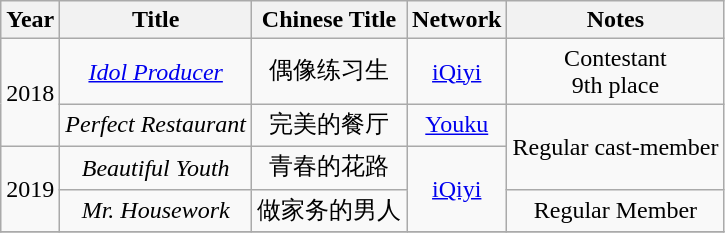<table class="wikitable" style="text-align:center;">
<tr>
<th>Year</th>
<th>Title</th>
<th>Chinese Title</th>
<th>Network</th>
<th>Notes</th>
</tr>
<tr>
<td rowspan="2">2018</td>
<td><em><a href='#'>Idol Producer</a></em></td>
<td>偶像练习生</td>
<td><a href='#'>iQiyi</a></td>
<td>Contestant<br>9th place</td>
</tr>
<tr>
<td><em>Perfect Restaurant</em></td>
<td>完美的餐厅</td>
<td><a href='#'>Youku</a></td>
<td rowspan="2">Regular cast-member</td>
</tr>
<tr>
<td rowspan="2">2019</td>
<td><em>Beautiful Youth</em></td>
<td>青春的花路</td>
<td rowspan="2"><a href='#'>iQiyi</a></td>
</tr>
<tr>
<td><em>Mr. Housework</em></td>
<td>做家务的男人</td>
<td>Regular Member</td>
</tr>
<tr>
</tr>
</table>
